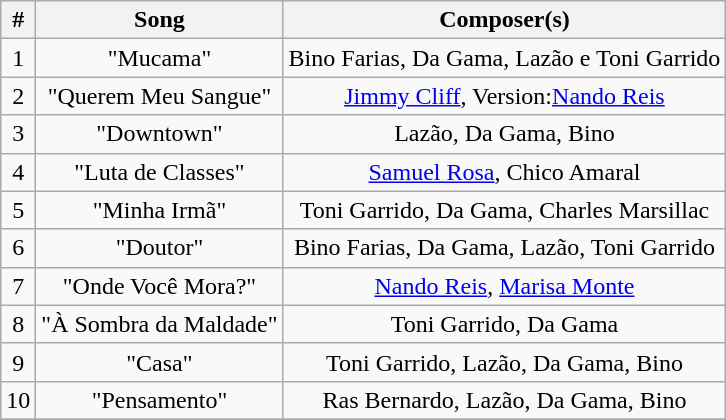<table class="wikitable" style="text-align: center;">
<tr>
<th>#</th>
<th>Song</th>
<th>Composer(s)</th>
</tr>
<tr>
<td>1</td>
<td>"Mucama"</td>
<td>Bino Farias, Da Gama, Lazão e Toni Garrido</td>
</tr>
<tr>
<td>2</td>
<td>"Querem Meu Sangue"</td>
<td><a href='#'>Jimmy Cliff</a>, Version:<a href='#'>Nando Reis</a></td>
</tr>
<tr>
<td>3</td>
<td>"Downtown"</td>
<td>Lazão, Da Gama, Bino</td>
</tr>
<tr>
<td>4</td>
<td>"Luta de Classes"</td>
<td><a href='#'>Samuel Rosa</a>, Chico Amaral</td>
</tr>
<tr>
<td>5</td>
<td>"Minha Irmã"</td>
<td>Toni Garrido, Da Gama, Charles Marsillac</td>
</tr>
<tr>
<td>6</td>
<td>"Doutor"</td>
<td>Bino Farias, Da Gama, Lazão, Toni Garrido</td>
</tr>
<tr>
<td>7</td>
<td>"Onde Você Mora?"</td>
<td><a href='#'>Nando Reis</a>, <a href='#'>Marisa Monte</a></td>
</tr>
<tr>
<td>8</td>
<td>"À Sombra da Maldade"</td>
<td>Toni Garrido, Da Gama</td>
</tr>
<tr>
<td>9</td>
<td>"Casa"</td>
<td>Toni Garrido, Lazão, Da Gama, Bino</td>
</tr>
<tr>
<td>10</td>
<td>"Pensamento"</td>
<td>Ras Bernardo, Lazão, Da Gama, Bino</td>
</tr>
<tr>
</tr>
</table>
